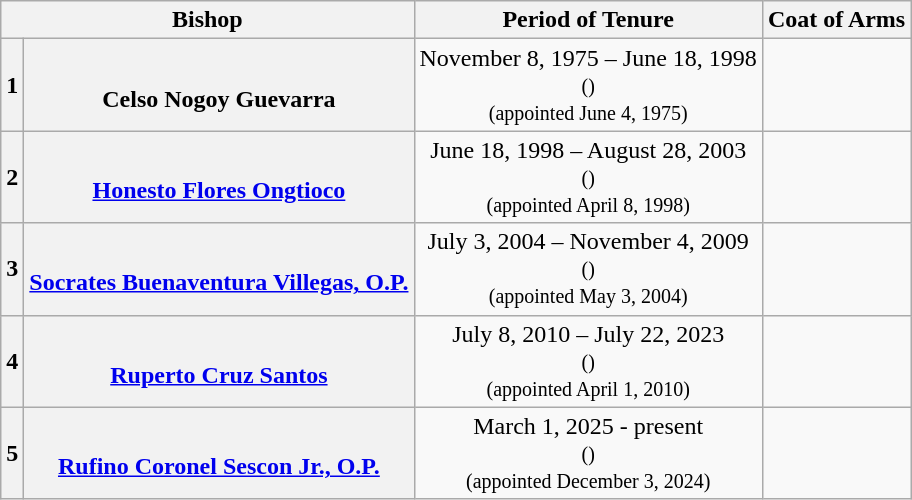<table class="wikitable" style="text-align:center;">
<tr>
<th colspan=2>Bishop</th>
<th>Period of Tenure</th>
<th>Coat of Arms</th>
</tr>
<tr>
<th scope="row">1</th>
<th><br> Celso Nogoy Guevarra</th>
<td>November 8, 1975 – June 18, 1998 <br> <small>()</small>  <br> <small>(appointed June 4, 1975) </small></td>
<td></td>
</tr>
<tr>
<th scope="row">2</th>
<th> <br><a href='#'>Honesto Flores Ongtioco</a></th>
<td>June 18, 1998 – August 28, 2003 <br> <small>()</small> <br> <small>(appointed April 8, 1998) </small></td>
<td></td>
</tr>
<tr>
<th scope="row">3</th>
<th><br> <a href='#'>Socrates Buenaventura Villegas, O.P.</a></th>
<td>July 3, 2004 – November 4, 2009 <br><small>() <br>(appointed May 3, 2004) </small></td>
<td></td>
</tr>
<tr>
<th scope="row">4</th>
<th><br> <a href='#'>Ruperto Cruz Santos</a></th>
<td>July 8, 2010 – July 22, 2023 <br><small>() <br>(appointed April 1, 2010) </small></td>
<td></td>
</tr>
<tr>
<th scope="row">5</th>
<th><br> <a href='#'>Rufino Coronel Sescon Jr., O.P.</a></th>
<td>March 1, 2025 - present<br> <small>()</small> <br> <small> (appointed December 3, 2024) </small></td>
<td></td>
</tr>
</table>
